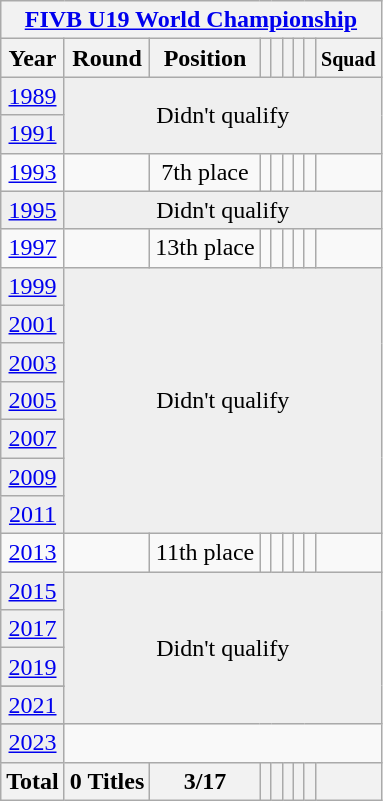<table class="wikitable" style="text-align: center;">
<tr>
<th colspan=9><a href='#'>FIVB U19 World Championship</a></th>
</tr>
<tr>
<th>Year</th>
<th>Round</th>
<th>Position</th>
<th></th>
<th></th>
<th></th>
<th></th>
<th></th>
<th><small>Squad</small></th>
</tr>
<tr bgcolor="efefef">
<td> <a href='#'>1989</a></td>
<td colspan=9 rowspan=2>Didn't qualify</td>
</tr>
<tr bgcolor="efefef">
<td> <a href='#'>1991</a></td>
</tr>
<tr>
<td> <a href='#'>1993</a></td>
<td></td>
<td>7th place</td>
<td></td>
<td></td>
<td></td>
<td></td>
<td></td>
<td></td>
</tr>
<tr bgcolor="efefef">
<td> <a href='#'>1995</a></td>
<td colspan=9>Didn't qualify</td>
</tr>
<tr>
<td> <a href='#'>1997</a></td>
<td></td>
<td>13th place</td>
<td></td>
<td></td>
<td></td>
<td></td>
<td></td>
<td></td>
</tr>
<tr bgcolor="efefef">
<td> <a href='#'>1999</a></td>
<td colspan=9 rowspan=7>Didn't qualify</td>
</tr>
<tr bgcolor="efefef">
<td> <a href='#'>2001</a></td>
</tr>
<tr bgcolor="efefef">
<td> <a href='#'>2003</a></td>
</tr>
<tr bgcolor="efefef">
<td> <a href='#'>2005</a></td>
</tr>
<tr bgcolor="efefef">
<td> <a href='#'>2007</a></td>
</tr>
<tr bgcolor="efefef">
<td> <a href='#'>2009</a></td>
</tr>
<tr bgcolor="efefef">
<td> <a href='#'>2011</a></td>
</tr>
<tr>
<td> <a href='#'>2013</a></td>
<td></td>
<td>11th place</td>
<td></td>
<td></td>
<td></td>
<td></td>
<td></td>
<td></td>
</tr>
<tr bgcolor="efefef">
<td> <a href='#'>2015</a></td>
<td colspan=9 rowspan=5>Didn't qualify</td>
</tr>
<tr bgcolor="efefef">
<td> <a href='#'>2017</a></td>
</tr>
<tr bgcolor="efefef">
<td> <a href='#'>2019</a></td>
</tr>
<tr>
</tr>
<tr bgcolor="efefef">
<td> <a href='#'>2021</a></td>
</tr>
<tr>
</tr>
<tr bgcolor="efefef">
<td> <a href='#'>2023</a></td>
</tr>
<tr>
<th>Total</th>
<th>0 Titles</th>
<th>3/17</th>
<th></th>
<th></th>
<th></th>
<th></th>
<th></th>
<th></th>
</tr>
</table>
